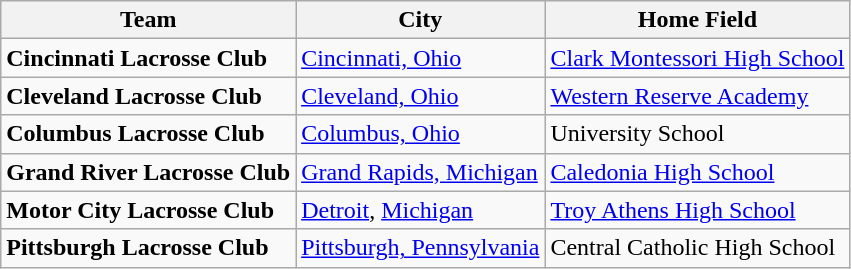<table class="wikitable">
<tr>
<th>Team</th>
<th>City</th>
<th>Home Field</th>
</tr>
<tr>
<td><strong>Cincinnati Lacrosse Club</strong></td>
<td><a href='#'>Cincinnati, Ohio</a></td>
<td><a href='#'>Clark Montessori High School</a></td>
</tr>
<tr>
<td><strong>Cleveland Lacrosse Club</strong></td>
<td><a href='#'>Cleveland, Ohio</a></td>
<td><a href='#'>Western Reserve Academy</a></td>
</tr>
<tr>
<td><strong>Columbus Lacrosse Club</strong></td>
<td><a href='#'>Columbus, Ohio</a></td>
<td>University School</td>
</tr>
<tr>
<td><strong>Grand River Lacrosse Club</strong></td>
<td><a href='#'>Grand Rapids, Michigan</a></td>
<td><a href='#'>Caledonia High School</a></td>
</tr>
<tr>
<td><strong>Motor City Lacrosse Club</strong></td>
<td><a href='#'>Detroit</a>, <a href='#'>Michigan</a></td>
<td><a href='#'>Troy Athens High School</a></td>
</tr>
<tr>
<td><strong>Pittsburgh Lacrosse Club</strong></td>
<td><a href='#'>Pittsburgh, Pennsylvania</a></td>
<td>Central Catholic High School</td>
</tr>
</table>
